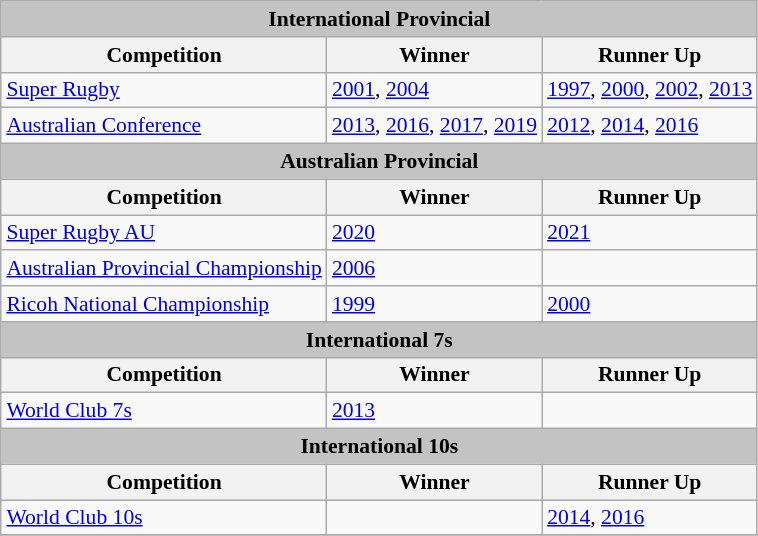<table class="wikitable" style="text-align:left;margin-left:1em;cellpadding:5;font-size:90%">
<tr>
<td bgcolor="#c3c3c3" colspan="3" align="center"><strong>International Provincial</strong></td>
</tr>
<tr>
<th>Competition</th>
<th>Winner</th>
<th>Runner Up</th>
</tr>
<tr>
<td><a href='#'>Super Rugby</a></td>
<td><a href='#'>2001</a>, <a href='#'>2004</a></td>
<td><a href='#'>1997</a>, <a href='#'>2000</a>, <a href='#'>2002</a>, <a href='#'>2013</a></td>
</tr>
<tr>
<td><a href='#'>Australian Conference</a></td>
<td><a href='#'>2013</a>, <a href='#'>2016</a>, <a href='#'>2017</a>, <a href='#'>2019</a></td>
<td><a href='#'>2012</a>, <a href='#'>2014</a>, <a href='#'>2016</a></td>
</tr>
<tr>
<td bgcolor="#c3c3c3" colspan="3" align="center"><strong>Australian Provincial</strong></td>
</tr>
<tr>
<th>Competition</th>
<th>Winner</th>
<th>Runner Up</th>
</tr>
<tr>
<td><a href='#'>Super Rugby AU</a></td>
<td><a href='#'>2020</a></td>
<td><a href='#'>2021</a></td>
</tr>
<tr>
<td><a href='#'>Australian Provincial Championship</a></td>
<td><a href='#'>2006</a></td>
<td></td>
</tr>
<tr>
<td><a href='#'>Ricoh National Championship</a></td>
<td><a href='#'>1999</a></td>
<td><a href='#'>2000</a></td>
</tr>
<tr>
<td bgcolor="#c3c3c3" colspan="3" align="center"><strong>International 7s</strong></td>
</tr>
<tr>
<th>Competition</th>
<th>Winner</th>
<th>Runner Up</th>
</tr>
<tr>
<td><a href='#'>World Club 7s</a></td>
<td><a href='#'>2013</a></td>
<td></td>
</tr>
<tr>
<td bgcolor="#c3c3c3" colspan="3" align="center"><strong>International 10s</strong></td>
</tr>
<tr>
<th>Competition</th>
<th>Winner</th>
<th>Runner Up</th>
</tr>
<tr>
<td><a href='#'>World Club 10s</a></td>
<td></td>
<td><a href='#'>2014</a>, <a href='#'>2016</a></td>
</tr>
<tr>
</tr>
</table>
